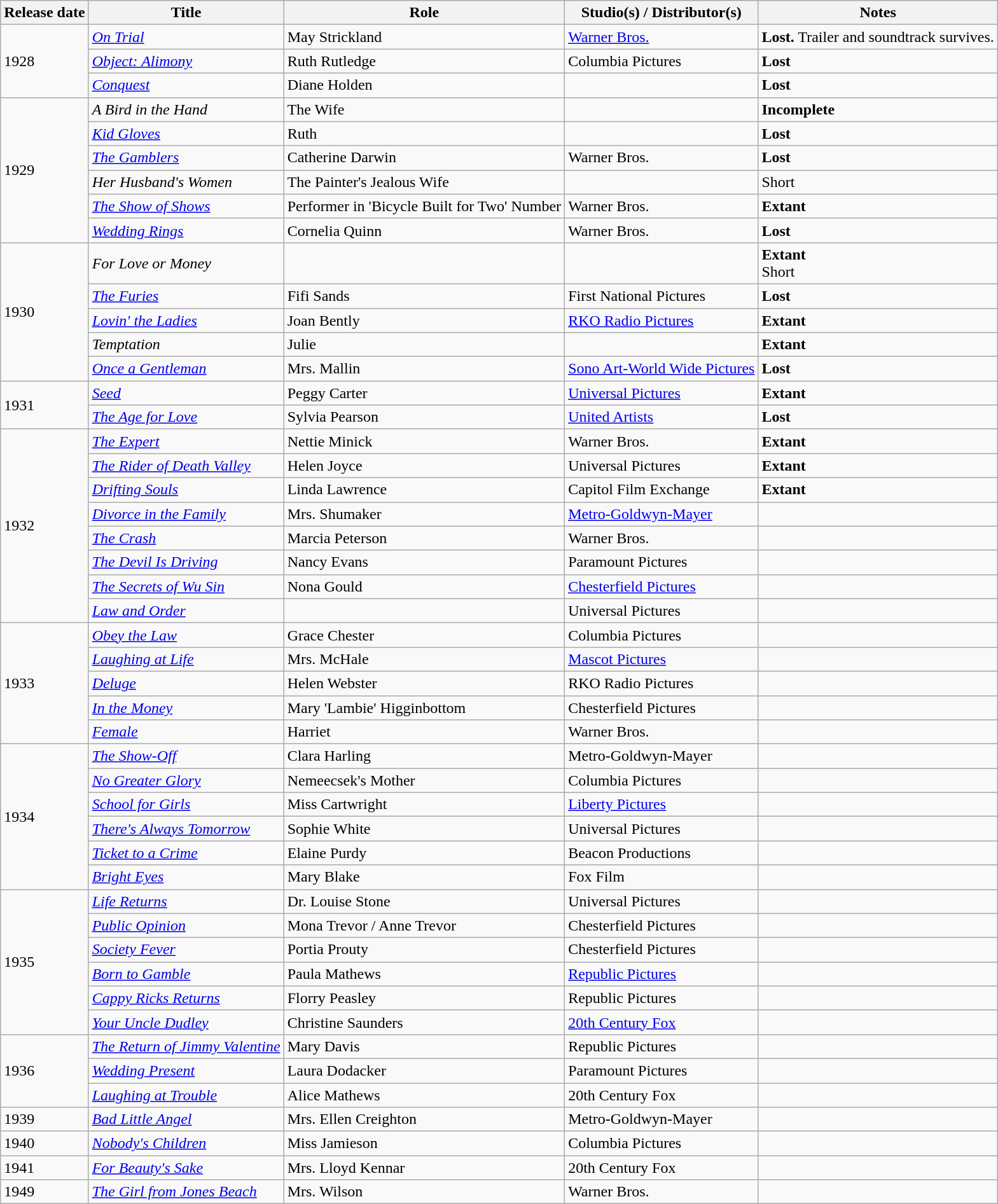<table class="wikitable plainrowheaders sortable">
<tr>
<th scope="col">Release date</th>
<th scope="col">Title</th>
<th scope="col">Role</th>
<th scope="col">Studio(s) / Distributor(s)</th>
<th scope="col" class="unsortable">Notes</th>
</tr>
<tr>
<td rowspan=3>1928</td>
<td><em><a href='#'>On Trial</a></em></td>
<td>May Strickland</td>
<td><a href='#'>Warner Bros.</a></td>
<td><strong>Lost.</strong> Trailer and soundtrack survives.</td>
</tr>
<tr>
<td><em><a href='#'>Object: Alimony</a></em></td>
<td>Ruth Rutledge</td>
<td>Columbia Pictures</td>
<td><strong>Lost</strong></td>
</tr>
<tr>
<td><em><a href='#'>Conquest</a></em></td>
<td>Diane Holden</td>
<td></td>
<td><strong>Lost</strong></td>
</tr>
<tr>
<td rowspan=6>1929</td>
<td><em>A Bird in the Hand</em></td>
<td>The Wife</td>
<td></td>
<td><strong>Incomplete</strong></td>
</tr>
<tr>
<td><em><a href='#'>Kid Gloves</a></em></td>
<td>Ruth</td>
<td></td>
<td><strong>Lost</strong></td>
</tr>
<tr>
<td><em><a href='#'>The Gamblers</a></em></td>
<td>Catherine Darwin</td>
<td>Warner Bros.</td>
<td><strong>Lost</strong></td>
</tr>
<tr>
<td><em>Her Husband's Women</em></td>
<td>The Painter's Jealous Wife</td>
<td></td>
<td>Short</td>
</tr>
<tr>
<td><em><a href='#'>The Show of Shows</a></em></td>
<td>Performer in 'Bicycle Built for Two' Number</td>
<td>Warner Bros.</td>
<td><strong>Extant</strong></td>
</tr>
<tr>
<td><em><a href='#'>Wedding Rings</a></em></td>
<td>Cornelia Quinn</td>
<td>Warner Bros.</td>
<td><strong>Lost</strong></td>
</tr>
<tr>
<td rowspan=5>1930</td>
<td><em>For Love or Money</em></td>
<td></td>
<td></td>
<td><strong>Extant</strong> <br> Short</td>
</tr>
<tr>
<td><em><a href='#'>The Furies</a></em></td>
<td>Fifi Sands</td>
<td>First National Pictures</td>
<td><strong>Lost</strong></td>
</tr>
<tr>
<td><em><a href='#'>Lovin' the Ladies</a></em></td>
<td>Joan Bently</td>
<td><a href='#'>RKO Radio Pictures</a></td>
<td><strong>Extant</strong></td>
</tr>
<tr>
<td><em>Temptation</em></td>
<td>Julie</td>
<td></td>
<td><strong>Extant</strong></td>
</tr>
<tr>
<td><em><a href='#'>Once a Gentleman</a></em></td>
<td>Mrs. Mallin</td>
<td><a href='#'>Sono Art-World Wide Pictures</a></td>
<td><strong>Lost</strong></td>
</tr>
<tr>
<td rowspan=2>1931</td>
<td><em><a href='#'>Seed</a></em></td>
<td>Peggy Carter</td>
<td><a href='#'>Universal Pictures</a></td>
<td><strong>Extant</strong></td>
</tr>
<tr>
<td><em><a href='#'>The Age for Love</a></em></td>
<td>Sylvia Pearson</td>
<td><a href='#'>United Artists</a></td>
<td><strong>Lost</strong></td>
</tr>
<tr>
<td rowspan=8>1932</td>
<td><em><a href='#'>The Expert</a></em></td>
<td>Nettie Minick</td>
<td>Warner Bros.</td>
<td><strong>Extant</strong></td>
</tr>
<tr>
<td><em><a href='#'>The Rider of Death Valley</a></em></td>
<td>Helen Joyce</td>
<td>Universal Pictures</td>
<td><strong>Extant</strong></td>
</tr>
<tr>
<td><em><a href='#'>Drifting Souls</a></em></td>
<td>Linda Lawrence</td>
<td>Capitol Film Exchange</td>
<td><strong>Extant</strong></td>
</tr>
<tr>
<td><em><a href='#'>Divorce in the Family</a></em></td>
<td>Mrs. Shumaker</td>
<td><a href='#'>Metro-Goldwyn-Mayer</a></td>
<td></td>
</tr>
<tr>
<td><em><a href='#'>The Crash</a></em></td>
<td>Marcia Peterson</td>
<td>Warner Bros.</td>
<td></td>
</tr>
<tr>
<td><em><a href='#'>The Devil Is Driving</a></em></td>
<td>Nancy Evans</td>
<td>Paramount Pictures</td>
<td></td>
</tr>
<tr>
<td><em><a href='#'>The Secrets of Wu Sin</a></em></td>
<td>Nona Gould</td>
<td><a href='#'>Chesterfield Pictures</a></td>
<td></td>
</tr>
<tr>
<td><em><a href='#'>Law and Order</a></em></td>
<td></td>
<td>Universal Pictures</td>
<td></td>
</tr>
<tr>
<td rowspan=5>1933</td>
<td><em><a href='#'>Obey the Law</a></em></td>
<td>Grace Chester</td>
<td>Columbia Pictures</td>
<td></td>
</tr>
<tr>
<td><em><a href='#'>Laughing at Life</a></em></td>
<td>Mrs. McHale</td>
<td><a href='#'>Mascot Pictures</a></td>
<td></td>
</tr>
<tr>
<td><em><a href='#'>Deluge</a></em></td>
<td>Helen Webster</td>
<td>RKO Radio Pictures</td>
<td></td>
</tr>
<tr>
<td><em><a href='#'>In the Money</a></em></td>
<td>Mary 'Lambie' Higginbottom</td>
<td>Chesterfield Pictures</td>
<td></td>
</tr>
<tr>
<td><em><a href='#'>Female</a></em></td>
<td>Harriet</td>
<td>Warner Bros.</td>
<td></td>
</tr>
<tr>
<td rowspan=6>1934</td>
<td><em><a href='#'>The Show-Off</a></em></td>
<td>Clara Harling</td>
<td>Metro-Goldwyn-Mayer</td>
<td></td>
</tr>
<tr>
<td><em><a href='#'>No Greater Glory</a></em></td>
<td>Nemeecsek's Mother</td>
<td>Columbia Pictures</td>
<td></td>
</tr>
<tr>
<td><em><a href='#'>School for Girls</a></em></td>
<td>Miss Cartwright</td>
<td><a href='#'>Liberty Pictures</a></td>
<td></td>
</tr>
<tr>
<td><em><a href='#'>There's Always Tomorrow</a></em></td>
<td>Sophie White</td>
<td>Universal Pictures</td>
<td></td>
</tr>
<tr>
<td><em><a href='#'>Ticket to a Crime</a></em></td>
<td>Elaine Purdy</td>
<td>Beacon Productions</td>
<td></td>
</tr>
<tr>
<td><em><a href='#'>Bright Eyes</a></em></td>
<td>Mary Blake</td>
<td>Fox Film</td>
<td></td>
</tr>
<tr>
<td rowspan=6>1935</td>
<td><em><a href='#'>Life Returns</a></em></td>
<td>Dr. Louise Stone</td>
<td>Universal Pictures</td>
<td></td>
</tr>
<tr>
<td><em><a href='#'>Public Opinion</a></em></td>
<td>Mona Trevor / Anne Trevor</td>
<td>Chesterfield Pictures</td>
<td></td>
</tr>
<tr>
<td><em><a href='#'>Society Fever</a></em></td>
<td>Portia Prouty</td>
<td>Chesterfield Pictures</td>
<td></td>
</tr>
<tr>
<td><em><a href='#'>Born to Gamble</a></em></td>
<td>Paula Mathews</td>
<td><a href='#'>Republic Pictures</a></td>
<td></td>
</tr>
<tr>
<td><em><a href='#'>Cappy Ricks Returns</a></em></td>
<td>Florry Peasley</td>
<td>Republic Pictures</td>
<td></td>
</tr>
<tr>
<td><em><a href='#'>Your Uncle Dudley</a></em></td>
<td>Christine Saunders</td>
<td><a href='#'>20th Century Fox</a></td>
<td></td>
</tr>
<tr>
<td rowspan=3>1936</td>
<td><em><a href='#'>The Return of Jimmy Valentine</a></em></td>
<td>Mary Davis</td>
<td>Republic Pictures</td>
<td></td>
</tr>
<tr>
<td><em><a href='#'>Wedding Present</a></em></td>
<td>Laura Dodacker</td>
<td>Paramount Pictures</td>
<td></td>
</tr>
<tr>
<td><em><a href='#'>Laughing at Trouble</a></em></td>
<td>Alice Mathews</td>
<td>20th Century Fox</td>
<td></td>
</tr>
<tr>
<td>1939</td>
<td><em><a href='#'>Bad Little Angel</a></em></td>
<td>Mrs. Ellen Creighton</td>
<td>Metro-Goldwyn-Mayer</td>
<td></td>
</tr>
<tr>
<td>1940</td>
<td><em><a href='#'>Nobody's Children</a></em></td>
<td>Miss Jamieson</td>
<td>Columbia Pictures</td>
<td></td>
</tr>
<tr>
<td>1941</td>
<td><em><a href='#'>For Beauty's Sake</a></em></td>
<td>Mrs. Lloyd Kennar</td>
<td>20th Century Fox</td>
<td></td>
</tr>
<tr>
<td>1949</td>
<td><em><a href='#'>The Girl from Jones Beach</a></em></td>
<td>Mrs. Wilson</td>
<td>Warner Bros.</td>
<td></td>
</tr>
</table>
